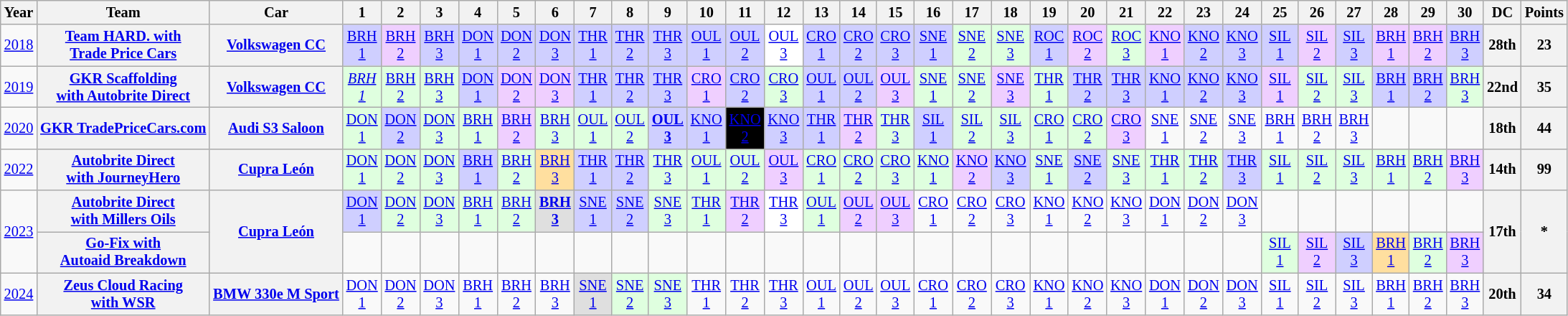<table class="wikitable" style="text-align:center; font-size:85%">
<tr>
<th>Year</th>
<th>Team</th>
<th>Car</th>
<th>1</th>
<th>2</th>
<th>3</th>
<th>4</th>
<th>5</th>
<th>6</th>
<th>7</th>
<th>8</th>
<th>9</th>
<th>10</th>
<th>11</th>
<th>12</th>
<th>13</th>
<th>14</th>
<th>15</th>
<th>16</th>
<th>17</th>
<th>18</th>
<th>19</th>
<th>20</th>
<th>21</th>
<th>22</th>
<th>23</th>
<th>24</th>
<th>25</th>
<th>26</th>
<th>27</th>
<th>28</th>
<th>29</th>
<th>30</th>
<th>DC</th>
<th>Points</th>
</tr>
<tr>
<td><a href='#'>2018</a></td>
<th nowrap><a href='#'>Team HARD. with<br>Trade Price Cars</a></th>
<th nowrap><a href='#'>Volkswagen CC</a></th>
<td style="background:#CFCFFF;"><a href='#'>BRH<br>1</a><br></td>
<td style="background:#EFCFFF;"><a href='#'>BRH<br>2</a><br></td>
<td style="background:#CFCFFF;"><a href='#'>BRH<br>3</a><br></td>
<td style="background:#CFCFFF;"><a href='#'>DON<br>1</a><br></td>
<td style="background:#CFCFFF;"><a href='#'>DON<br>2</a><br></td>
<td style="background:#CFCFFF;"><a href='#'>DON<br>3</a><br></td>
<td style="background:#CFCFFF;"><a href='#'>THR<br>1</a><br></td>
<td style="background:#CFCFFF;"><a href='#'>THR<br>2</a><br></td>
<td style="background:#CFCFFF;"><a href='#'>THR<br>3</a><br></td>
<td style="background:#CFCFFF;"><a href='#'>OUL<br>1</a><br></td>
<td style="background:#CFCFFF;"><a href='#'>OUL<br>2</a><br></td>
<td style="background:#FFFFFF;"><a href='#'>OUL<br>3</a><br></td>
<td style="background:#CFCFFF;"><a href='#'>CRO<br>1</a><br></td>
<td style="background:#CFCFFF;"><a href='#'>CRO<br>2</a><br></td>
<td style="background:#CFCFFF;"><a href='#'>CRO<br>3</a><br></td>
<td style="background:#CFCFFF;"><a href='#'>SNE<br>1</a><br></td>
<td style="background:#DFFFDF;"><a href='#'>SNE<br>2</a><br></td>
<td style="background:#DFFFDF;"><a href='#'>SNE<br>3</a><br></td>
<td style="background:#CFCFFF;"><a href='#'>ROC<br>1</a><br></td>
<td style="background:#EFCFFF;"><a href='#'>ROC<br>2</a><br></td>
<td style="background:#DFFFDF;"><a href='#'>ROC<br>3</a><br></td>
<td style="background:#EFCFFF;"><a href='#'>KNO<br>1</a><br></td>
<td style="background:#CFCFFF;"><a href='#'>KNO<br>2</a><br></td>
<td style="background:#CFCFFF;"><a href='#'>KNO<br>3</a><br></td>
<td style="background:#CFCFFF;"><a href='#'>SIL<br>1</a><br></td>
<td style="background:#EFCFFF;"><a href='#'>SIL<br>2</a><br></td>
<td style="background:#CFCFFF;"><a href='#'>SIL<br>3</a><br></td>
<td style="background:#EFCFFF;"><a href='#'>BRH<br>1</a><br></td>
<td style="background:#EFCFFF;"><a href='#'>BRH<br>2</a><br></td>
<td style="background:#CFCFFF;"><a href='#'>BRH<br>3</a><br></td>
<th>28th</th>
<th>23</th>
</tr>
<tr>
<td><a href='#'>2019</a></td>
<th nowrap><a href='#'>GKR Scaffolding<br>with Autobrite Direct</a></th>
<th nowrap><a href='#'>Volkswagen CC</a></th>
<td style="background:#DFFFDF;"><em><a href='#'>BRH<br>1</a></em><br></td>
<td style="background:#DFFFDF;"><a href='#'>BRH<br>2</a><br></td>
<td style="background:#DFFFDF;"><a href='#'>BRH<br>3</a><br></td>
<td style="background:#CFCFFF;"><a href='#'>DON<br>1</a><br></td>
<td style="background:#EFCFFF;"><a href='#'>DON<br>2</a><br></td>
<td style="background:#EFCFFF;"><a href='#'>DON<br>3</a><br></td>
<td style="background:#CFCFFF;"><a href='#'>THR<br>1</a><br></td>
<td style="background:#CFCFFF;"><a href='#'>THR<br>2</a><br></td>
<td style="background:#CFCFFF;"><a href='#'>THR<br>3</a><br></td>
<td style="background:#EFCFFF;"><a href='#'>CRO<br>1</a><br></td>
<td style="background:#CFCFFF;"><a href='#'>CRO<br>2</a><br></td>
<td style="background:#DFFFDF;"><a href='#'>CRO<br>3</a><br></td>
<td style="background:#CFCFFF;"><a href='#'>OUL<br>1</a><br></td>
<td style="background:#CFCFFF;"><a href='#'>OUL<br>2</a><br></td>
<td style="background:#EFCFFF;"><a href='#'>OUL<br>3</a><br></td>
<td style="background:#DFFFDF;"><a href='#'>SNE<br>1</a><br></td>
<td style="background:#DFFFDF;"><a href='#'>SNE<br>2</a><br></td>
<td style="background:#EFCFFF;"><a href='#'>SNE<br>3</a><br></td>
<td style="background:#DFFFDF;"><a href='#'>THR<br>1</a><br></td>
<td style="background:#CFCFFF;"><a href='#'>THR<br>2</a><br></td>
<td style="background:#CFCFFF;"><a href='#'>THR<br>3</a><br></td>
<td style="background:#CFCFFF;"><a href='#'>KNO<br>1</a><br></td>
<td style="background:#CFCFFF;"><a href='#'>KNO<br>2</a><br></td>
<td style="background:#CFCFFF;"><a href='#'>KNO<br>3</a><br></td>
<td style="background:#EFCFFF;"><a href='#'>SIL<br>1</a><br></td>
<td style="background:#DFFFDF;"><a href='#'>SIL<br>2</a><br></td>
<td style="background:#DFFFDF;"><a href='#'>SIL<br>3</a><br></td>
<td style="background:#CFCFFF;"><a href='#'>BRH<br>1</a><br></td>
<td style="background:#CFCFFF;"><a href='#'>BRH<br>2</a><br></td>
<td style="background:#DFFFDF;"><a href='#'>BRH<br>3</a><br></td>
<th>22nd</th>
<th>35</th>
</tr>
<tr>
<td><a href='#'>2020</a></td>
<th nowrap><a href='#'>GKR TradePriceCars.com</a></th>
<th nowrap><a href='#'>Audi S3 Saloon</a></th>
<td style="background:#DFFFDF;"><a href='#'>DON<br>1</a><br></td>
<td style="background:#CFCFFF;"><a href='#'>DON<br>2</a><br></td>
<td style="background:#DFFFDF;"><a href='#'>DON<br>3</a><br></td>
<td style="background:#DFFFDF;"><a href='#'>BRH<br>1</a><br></td>
<td style="background:#EFCFFF;"><a href='#'>BRH<br>2</a><br></td>
<td style="background:#DFFFDF;"><a href='#'>BRH<br>3</a><br></td>
<td style="background:#DFFFDF;"><a href='#'>OUL<br>1</a><br></td>
<td style="background:#DFFFDF;"><a href='#'>OUL<br>2</a><br></td>
<td style="background:#CFCFFF;"><strong><a href='#'>OUL<br>3</a></strong><br></td>
<td style="background:#CFCFFF;"><a href='#'>KNO<br>1</a><br></td>
<td style="background:#000000; color:white"><a href='#'><span>KNO<br>2</span></a><br></td>
<td style="background:#CFCFFF;"><a href='#'>KNO<br>3</a><br></td>
<td style="background:#CFCFFF;"><a href='#'>THR<br>1</a><br></td>
<td style="background:#EFCFFF;"><a href='#'>THR<br>2</a><br></td>
<td style="background:#DFFFDF;"><a href='#'>THR<br>3</a><br></td>
<td style="background:#CFCFFF;"><a href='#'>SIL<br>1</a><br></td>
<td style="background:#DFFFDF;"><a href='#'>SIL<br>2</a><br></td>
<td style="background:#DFFFDF;"><a href='#'>SIL<br>3</a><br></td>
<td style="background:#DFFFDF;"><a href='#'>CRO<br>1</a><br></td>
<td style="background:#DFFFDF;"><a href='#'>CRO<br>2</a><br></td>
<td style="background:#EFCFFF;"><a href='#'>CRO<br>3</a><br></td>
<td><a href='#'>SNE<br>1</a></td>
<td><a href='#'>SNE<br>2</a></td>
<td><a href='#'>SNE<br>3</a></td>
<td><a href='#'>BRH<br>1</a></td>
<td><a href='#'>BRH<br>2</a></td>
<td><a href='#'>BRH<br>3</a></td>
<td></td>
<td></td>
<td></td>
<th>18th</th>
<th>44</th>
</tr>
<tr>
<td><a href='#'>2022</a></td>
<th nowrap><a href='#'>Autobrite Direct<br>with JourneyHero</a></th>
<th nowrap><a href='#'>Cupra León</a></th>
<td style="background:#DFFFDF;"><a href='#'>DON<br>1</a><br></td>
<td style="background:#DFFFDF;"><a href='#'>DON<br>2</a><br></td>
<td style="background:#DFFFDF;"><a href='#'>DON<br>3</a><br></td>
<td style="background:#CFCFFF;"><a href='#'>BRH<br>1</a><br></td>
<td style="background:#DFFFDF;"><a href='#'>BRH<br>2</a><br></td>
<td style="background:#FFDF9F;"><a href='#'>BRH<br>3</a><br></td>
<td style="background:#CFCFFF;"><a href='#'>THR<br>1</a><br></td>
<td style="background:#CFCFFF;"><a href='#'>THR<br>2</a><br></td>
<td style="background:#DFFFDF;"><a href='#'>THR<br>3</a><br></td>
<td style="background:#DFFFDF;"><a href='#'>OUL<br>1</a><br></td>
<td style="background:#DFFFDF;"><a href='#'>OUL<br>2</a><br></td>
<td style="background:#EFCFFF;"><a href='#'>OUL<br>3</a><br></td>
<td style="background:#DFFFDF;"><a href='#'>CRO<br>1</a><br></td>
<td style="background:#DFFFDF;"><a href='#'>CRO<br>2</a><br></td>
<td style="background:#DFFFDF;"><a href='#'>CRO<br>3</a><br></td>
<td style="background:#DFFFDF;"><a href='#'>KNO<br>1</a><br></td>
<td style="background:#EFCFFF;"><a href='#'>KNO<br>2</a><br></td>
<td style="background:#CFCFFF;"><a href='#'>KNO<br>3</a><br></td>
<td style="background:#DFFFDF;"><a href='#'>SNE<br>1</a><br></td>
<td style="background:#CFCFFF;"><a href='#'>SNE<br>2</a><br></td>
<td style="background:#DFFFDF;"><a href='#'>SNE<br>3</a><br></td>
<td style="background:#DFFFDF;"><a href='#'>THR<br>1</a><br></td>
<td style="background:#DFFFDF;"><a href='#'>THR<br>2</a><br></td>
<td style="background:#CFCFFF;"><a href='#'>THR<br>3</a><br></td>
<td style="background:#DFFFDF;"><a href='#'>SIL<br>1</a><br></td>
<td style="background:#DFFFDF;"><a href='#'>SIL<br>2</a><br></td>
<td style="background:#DFFFDF;"><a href='#'>SIL<br>3</a><br></td>
<td style="background:#DFFFDF;"><a href='#'>BRH<br>1</a><br></td>
<td style="background:#DFFFDF;"><a href='#'>BRH<br>2</a><br></td>
<td style="background:#EFCFFF;"><a href='#'>BRH<br>3</a><br></td>
<th>14th</th>
<th>99</th>
</tr>
<tr>
<td rowspan=2><a href='#'>2023</a></td>
<th nowrap><a href='#'>Autobrite Direct<br>with Millers Oils</a></th>
<th rowspan=2 nowrap><a href='#'>Cupra León</a></th>
<td style="background:#CFCFFF;"><a href='#'>DON<br>1</a><br></td>
<td style="background:#DFFFDF;"><a href='#'>DON<br>2</a><br></td>
<td style="background:#DFFFDF;"><a href='#'>DON<br>3</a><br></td>
<td style="background:#DFFFDF;"><a href='#'>BRH<br>1</a><br></td>
<td style="background:#DFFFDF;"><a href='#'>BRH<br>2</a><br></td>
<td style="background:#DFDFDF;"><strong><a href='#'>BRH<br>3</a></strong><br></td>
<td style="background:#CFCFFF;"><a href='#'>SNE<br>1</a><br></td>
<td style="background:#CFCFFF;"><a href='#'>SNE<br>2</a><br></td>
<td style="background:#DFFFDF;"><a href='#'>SNE<br>3</a><br></td>
<td style="background:#DFFFDF;"><a href='#'>THR<br>1</a><br></td>
<td style="background:#EFCFFF;"><a href='#'>THR<br>2</a><br></td>
<td style="background:#FFFFFF;"><a href='#'>THR<br>3</a><br></td>
<td style="background:#DFFFDF;"><a href='#'>OUL<br>1</a><br></td>
<td style="background:#EFCFFF;"><a href='#'>OUL<br>2</a><br></td>
<td style="background:#EFCFFF;"><a href='#'>OUL<br>3</a><br></td>
<td><a href='#'>CRO<br>1</a></td>
<td><a href='#'>CRO<br>2</a></td>
<td><a href='#'>CRO<br>3</a></td>
<td><a href='#'>KNO<br>1</a></td>
<td><a href='#'>KNO<br>2</a></td>
<td><a href='#'>KNO<br>3</a></td>
<td><a href='#'>DON<br>1</a></td>
<td><a href='#'>DON<br>2</a></td>
<td><a href='#'>DON<br>3</a></td>
<td></td>
<td></td>
<td></td>
<td></td>
<td></td>
<td></td>
<th rowspan="2">17th</th>
<th rowspan="2">*</th>
</tr>
<tr>
<th nowrap><a href='#'>Go-Fix with<br>Autoaid Breakdown</a></th>
<td></td>
<td></td>
<td></td>
<td></td>
<td></td>
<td></td>
<td></td>
<td></td>
<td></td>
<td></td>
<td></td>
<td></td>
<td></td>
<td></td>
<td></td>
<td></td>
<td></td>
<td></td>
<td></td>
<td></td>
<td></td>
<td></td>
<td></td>
<td></td>
<td style="background:#DFFFDF;"><a href='#'>SIL<br>1</a><br></td>
<td style="background:#EFCFFF;"><a href='#'>SIL<br>2</a><br></td>
<td style="background:#CFCFFF;"><a href='#'>SIL<br>3</a><br></td>
<td style="background:#FFDF9F;"><a href='#'>BRH<br>1</a><br></td>
<td style="background:#DFFFDF;"><a href='#'>BRH<br>2</a><br></td>
<td style="background:#EFCFFF;"><a href='#'>BRH<br>3</a><br></td>
</tr>
<tr>
<td><a href='#'>2024</a></td>
<th nowrap><a href='#'>Zeus Cloud Racing<br>with WSR</a></th>
<th nowrap><a href='#'>BMW 330e M Sport</a></th>
<td><a href='#'>DON<br>1</a></td>
<td><a href='#'>DON<br>2</a></td>
<td><a href='#'>DON<br>3</a></td>
<td><a href='#'>BRH<br>1</a></td>
<td><a href='#'>BRH<br>2</a></td>
<td><a href='#'>BRH<br>3</a></td>
<td style="background:#DFDFDF;"><a href='#'>SNE<br>1</a><br></td>
<td style="background:#DFFFDF;"><a href='#'>SNE<br>2</a><br></td>
<td style="background:#DFFFDF;"><a href='#'>SNE<br>3</a><br></td>
<td><a href='#'>THR<br>1</a></td>
<td><a href='#'>THR<br>2</a></td>
<td><a href='#'>THR<br>3</a></td>
<td><a href='#'>OUL<br>1</a></td>
<td><a href='#'>OUL<br>2</a></td>
<td><a href='#'>OUL<br>3</a></td>
<td><a href='#'>CRO<br>1</a></td>
<td><a href='#'>CRO<br>2</a></td>
<td><a href='#'>CRO<br>3</a></td>
<td><a href='#'>KNO<br>1</a></td>
<td><a href='#'>KNO<br>2</a></td>
<td><a href='#'>KNO<br>3</a></td>
<td><a href='#'>DON<br>1</a></td>
<td><a href='#'>DON<br>2</a></td>
<td><a href='#'>DON<br>3</a></td>
<td><a href='#'>SIL<br>1</a></td>
<td><a href='#'>SIL<br>2</a></td>
<td><a href='#'>SIL<br>3</a></td>
<td><a href='#'>BRH<br>1</a></td>
<td><a href='#'>BRH<br>2</a></td>
<td><a href='#'>BRH<br>3</a></td>
<th>20th</th>
<th>34</th>
</tr>
</table>
